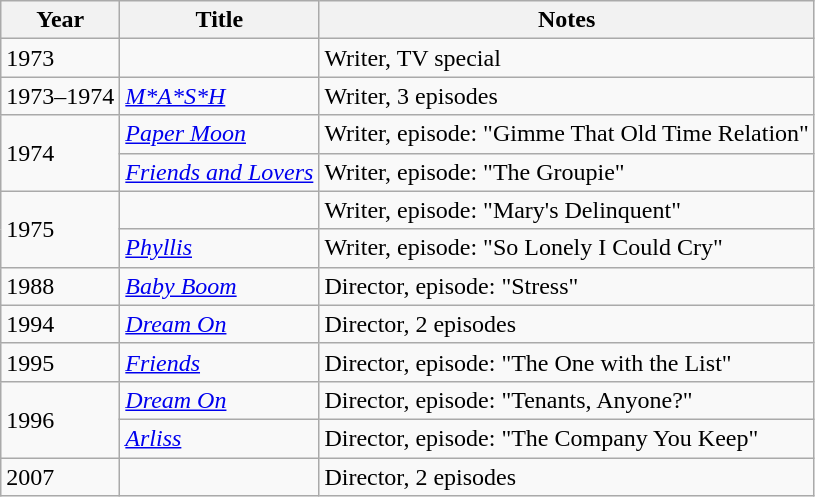<table class="wikitable sortable" style="font-size: 100%;">
<tr>
<th>Year</th>
<th>Title</th>
<th class="unsortable">Notes</th>
</tr>
<tr>
<td>1973</td>
<td><em></em></td>
<td>Writer, TV special</td>
</tr>
<tr>
<td>1973–1974</td>
<td><em><a href='#'>M*A*S*H</a></em></td>
<td>Writer, 3 episodes</td>
</tr>
<tr>
<td rowspan=2>1974</td>
<td><em><a href='#'>Paper Moon</a></em></td>
<td>Writer, episode: "Gimme That Old Time Relation"</td>
</tr>
<tr>
<td><em><a href='#'>Friends and Lovers</a></em></td>
<td>Writer, episode: "The Groupie"</td>
</tr>
<tr>
<td rowspan=2>1975</td>
<td><em></em></td>
<td>Writer, episode: "Mary's Delinquent"</td>
</tr>
<tr>
<td><em><a href='#'>Phyllis</a></em></td>
<td>Writer, episode: "So Lonely I Could Cry"</td>
</tr>
<tr>
<td>1988</td>
<td><em><a href='#'>Baby Boom</a></em></td>
<td>Director, episode: "Stress"</td>
</tr>
<tr>
<td>1994</td>
<td><em><a href='#'>Dream On</a></em></td>
<td>Director, 2 episodes</td>
</tr>
<tr>
<td>1995</td>
<td><em><a href='#'>Friends</a></em></td>
<td>Director, episode: "The One with the List"</td>
</tr>
<tr>
<td rowspan=2>1996</td>
<td><em><a href='#'>Dream On</a></em></td>
<td>Director, episode: "Tenants, Anyone?"</td>
</tr>
<tr>
<td><em><a href='#'>Arliss</a></em></td>
<td>Director, episode: "The Company You Keep"</td>
</tr>
<tr>
<td>2007</td>
<td><em></em></td>
<td>Director, 2 episodes</td>
</tr>
</table>
